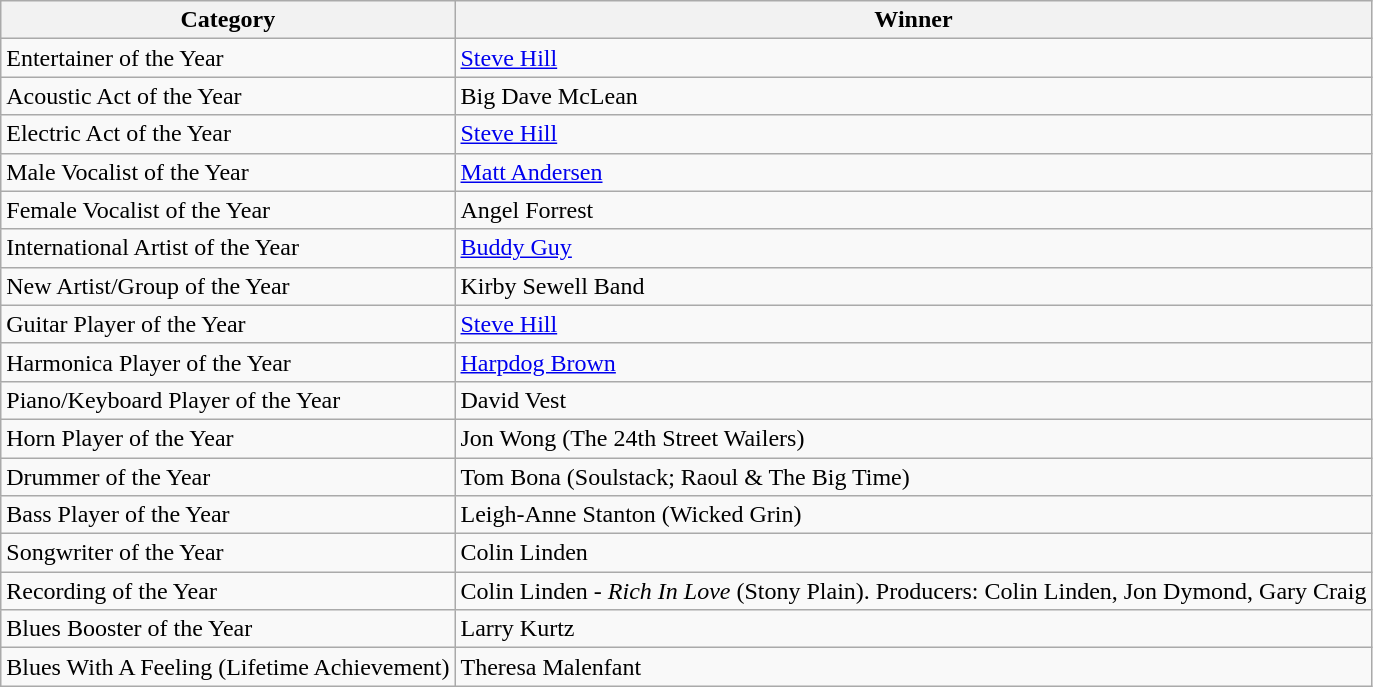<table class="wikitable sortable" style="text-align:centre">
<tr>
<th>Category</th>
<th>Winner</th>
</tr>
<tr>
<td>Entertainer of the Year</td>
<td><a href='#'>Steve Hill</a></td>
</tr>
<tr>
<td>Acoustic Act of the Year</td>
<td>Big Dave McLean</td>
</tr>
<tr>
<td>Electric Act of the Year</td>
<td><a href='#'>Steve Hill</a></td>
</tr>
<tr>
<td>Male Vocalist of the Year</td>
<td><a href='#'>Matt Andersen</a></td>
</tr>
<tr>
<td>Female Vocalist of the Year</td>
<td>Angel Forrest</td>
</tr>
<tr>
<td>International Artist of the Year</td>
<td><a href='#'>Buddy Guy</a></td>
</tr>
<tr>
<td>New Artist/Group of the Year</td>
<td>Kirby Sewell Band</td>
</tr>
<tr>
<td>Guitar Player of the Year</td>
<td><a href='#'>Steve Hill</a></td>
</tr>
<tr>
<td>Harmonica Player of the Year</td>
<td><a href='#'>Harpdog Brown</a></td>
</tr>
<tr>
<td>Piano/Keyboard Player of the Year</td>
<td>David Vest</td>
</tr>
<tr>
<td>Horn Player of the Year</td>
<td>Jon Wong (The 24th Street Wailers)</td>
</tr>
<tr>
<td>Drummer of the Year</td>
<td>Tom Bona (Soulstack; Raoul & The Big Time)</td>
</tr>
<tr>
<td>Bass Player of the Year</td>
<td>Leigh-Anne Stanton (Wicked Grin)</td>
</tr>
<tr>
<td>Songwriter of the Year</td>
<td>Colin Linden</td>
</tr>
<tr>
<td>Recording of the Year</td>
<td>Colin Linden - <em>Rich In Love</em> (Stony Plain). Producers: Colin Linden, Jon Dymond, Gary Craig</td>
</tr>
<tr>
<td>Blues Booster of the Year</td>
<td>Larry Kurtz</td>
</tr>
<tr>
<td>Blues With A Feeling (Lifetime Achievement)</td>
<td>Theresa Malenfant</td>
</tr>
</table>
